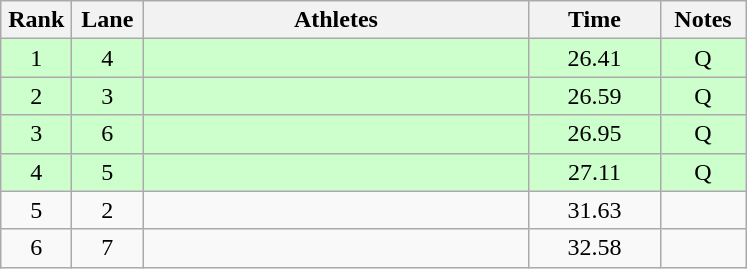<table class="wikitable sortable" style="text-align:center;">
<tr>
<th width=40>Rank</th>
<th width=40>Lane</th>
<th width=250>Athletes</th>
<th width=80>Time</th>
<th width=50>Notes</th>
</tr>
<tr bgcolor=ccffcc>
<td>1</td>
<td>4</td>
<td align=left></td>
<td>26.41</td>
<td>Q</td>
</tr>
<tr bgcolor=ccffcc>
<td>2</td>
<td>3</td>
<td align=left></td>
<td>26.59</td>
<td>Q</td>
</tr>
<tr bgcolor=ccffcc>
<td>3</td>
<td>6</td>
<td align=left></td>
<td>26.95</td>
<td>Q</td>
</tr>
<tr bgcolor=ccffcc>
<td>4</td>
<td>5</td>
<td align=left></td>
<td>27.11</td>
<td>Q</td>
</tr>
<tr>
<td>5</td>
<td>2</td>
<td align=left></td>
<td>31.63</td>
<td></td>
</tr>
<tr>
<td>6</td>
<td>7</td>
<td align=left></td>
<td>32.58</td>
<td></td>
</tr>
</table>
